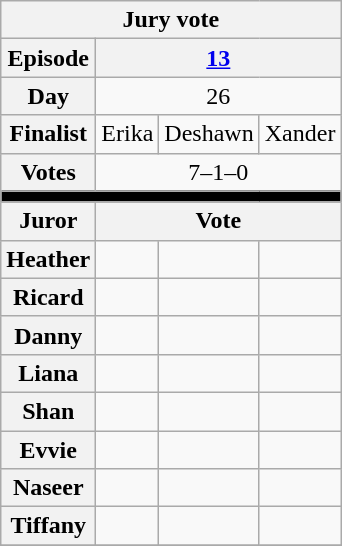<table class="wikitable nowrap" style="text-align:center; font-size:100%">
<tr>
<th colspan="4">Jury vote</th>
</tr>
<tr>
<th>Episode</th>
<th colspan="3"><a href='#'>13</a></th>
</tr>
<tr>
<th>Day</th>
<td colspan="3">26</td>
</tr>
<tr>
<th>Finalist</th>
<td>Erika</td>
<td>Deshawn</td>
<td>Xander</td>
</tr>
<tr>
<th>Votes</th>
<td colspan="3">7–1–0</td>
</tr>
<tr>
<th colspan="5" style="background:black;"></th>
</tr>
<tr>
<th>Juror</th>
<th colspan="4">Vote</th>
</tr>
<tr>
<th>Heather</th>
<td></td>
<td></td>
<td></td>
</tr>
<tr>
<th>Ricard</th>
<td></td>
<td></td>
<td></td>
</tr>
<tr>
<th>Danny</th>
<td></td>
<td></td>
<td></td>
</tr>
<tr>
<th>Liana</th>
<td></td>
<td></td>
<td></td>
</tr>
<tr>
<th>Shan</th>
<td></td>
<td></td>
<td></td>
</tr>
<tr>
<th>Evvie</th>
<td></td>
<td></td>
<td></td>
</tr>
<tr>
<th>Naseer</th>
<td></td>
<td></td>
<td></td>
</tr>
<tr>
<th>Tiffany</th>
<td></td>
<td></td>
<td></td>
</tr>
<tr>
</tr>
</table>
